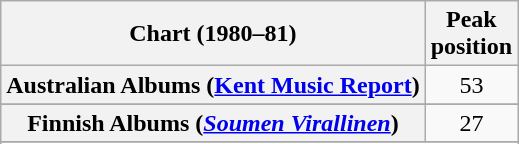<table class="wikitable sortable plainrowheaders">
<tr>
<th scope="col">Chart (1980–81)</th>
<th scope="col">Peak<br>position</th>
</tr>
<tr>
<th scope="row">Australian Albums (<a href='#'>Kent Music Report</a>)</th>
<td style="text-align:center;">53</td>
</tr>
<tr>
</tr>
<tr>
<th scope="row">Finnish Albums (<a href='#'><em>Soumen Virallinen</em></a>)</th>
<td style="text-align:center;">27</td>
</tr>
<tr>
</tr>
<tr>
</tr>
<tr>
</tr>
<tr>
</tr>
</table>
